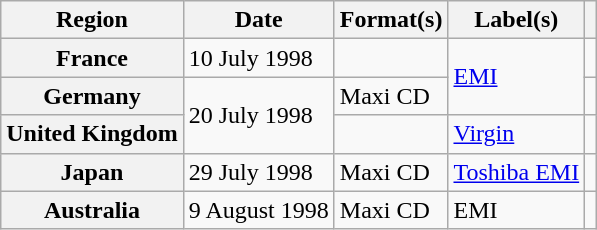<table class="wikitable plainrowheaders">
<tr>
<th scope="col">Region</th>
<th scope="col">Date</th>
<th scope="col">Format(s)</th>
<th scope="col">Label(s)</th>
<th scope="col"></th>
</tr>
<tr>
<th scope="row">France</th>
<td>10 July 1998</td>
<td></td>
<td rowspan="2"><a href='#'>EMI</a></td>
<td></td>
</tr>
<tr>
<th scope="row">Germany</th>
<td rowspan="2">20 July 1998</td>
<td>Maxi CD</td>
<td></td>
</tr>
<tr>
<th scope="row">United Kingdom</th>
<td></td>
<td><a href='#'>Virgin</a></td>
<td></td>
</tr>
<tr>
<th scope="row">Japan</th>
<td>29 July 1998</td>
<td>Maxi CD</td>
<td><a href='#'>Toshiba EMI</a></td>
<td></td>
</tr>
<tr>
<th scope="row">Australia</th>
<td>9 August 1998</td>
<td>Maxi CD </td>
<td>EMI</td>
<td></td>
</tr>
</table>
